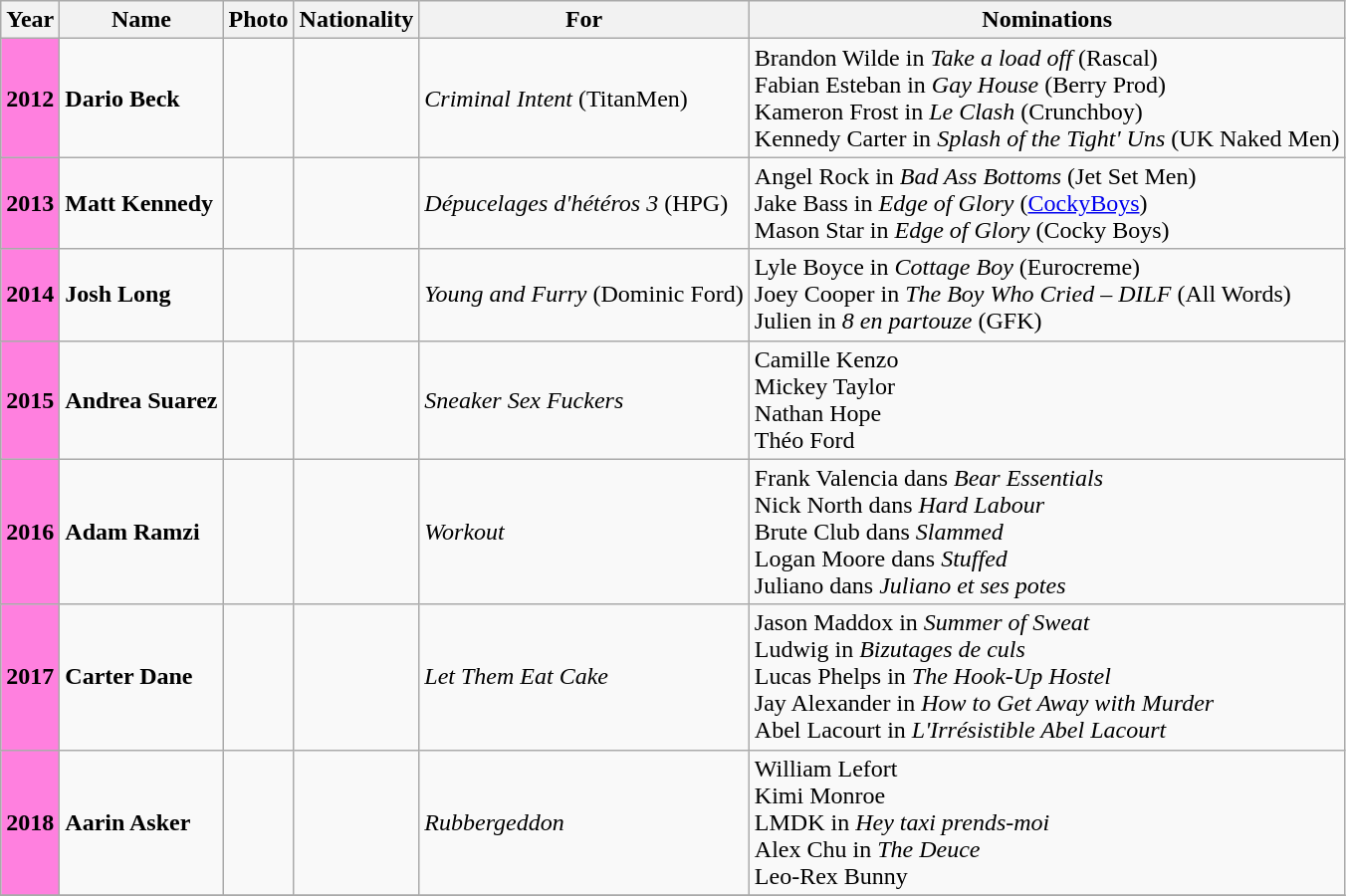<table class="wikitable">
<tr>
<th>Year</th>
<th>Name</th>
<th>Photo</th>
<th>Nationality</th>
<th>For</th>
<th>Nominations</th>
</tr>
<tr>
<th style="background-color: #FF80DF">2012</th>
<td><strong>Dario Beck</strong></td>
<td></td>
<td align=center></td>
<td><em>Criminal Intent</em> (TitanMen)</td>
<td>Brandon Wilde in <em>Take a load off</em> (Rascal) <br>Fabian Esteban in <em>Gay House</em> (Berry Prod)<br>Kameron Frost in <em>Le Clash</em> (Crunchboy)<br>Kennedy Carter in <em>Splash of the Tight' Uns</em> (UK Naked Men)</td>
</tr>
<tr>
<th style="background-color: #FF80DF">2013</th>
<td><strong>Matt Kennedy</strong></td>
<td></td>
<td align=center></td>
<td><em>Dépucelages d'hétéros 3</em> (HPG)</td>
<td>Angel Rock in <em>Bad Ass Bottoms</em> (Jet Set Men)<br>Jake Bass in <em>Edge of Glory</em> (<a href='#'>CockyBoys</a>)<br>Mason Star in <em>Edge of Glory</em> (Cocky Boys)</td>
</tr>
<tr>
<th style="background-color: #FF80DF">2014</th>
<td><strong>Josh Long</strong></td>
<td></td>
<td align=center></td>
<td><em>Young and Furry</em> (Dominic Ford)</td>
<td>Lyle Boyce in <em>Cottage Boy</em> (Eurocreme)<br>Joey Cooper in <em>The Boy Who Cried – DILF</em> (All Words)<br>Julien in <em>8 en partouze</em> (GFK)</td>
</tr>
<tr>
<th style="background-color: #FF80DF">2015</th>
<td><strong>Andrea Suarez</strong></td>
<td></td>
<td align=center></td>
<td><em>Sneaker Sex Fuckers</em></td>
<td>Camille Kenzo<br>Mickey Taylor<br>Nathan Hope<br>Théo Ford</td>
</tr>
<tr>
<th style="background-color: #FF80DF">2016</th>
<td><strong>Adam Ramzi</strong></td>
<td></td>
<td></td>
<td><em>Workout</em></td>
<td>Frank Valencia dans <em>Bear Essentials</em><br>Nick North dans <em>Hard Labour</em><br>Brute Club dans <em>Slammed</em><br>Logan Moore dans <em>Stuffed</em><br>Juliano dans <em>Juliano et ses potes</em></td>
</tr>
<tr>
<th style="background-color: #FF80DF">2017</th>
<td><strong>Carter Dane</strong></td>
<td></td>
<td></td>
<td><em>Let Them Eat Cake</em></td>
<td>Jason Maddox in <em>Summer of Sweat</em><br>Ludwig in <em>Bizutages de culs</em><br>Lucas Phelps in <em>The Hook-Up Hostel</em><br>Jay Alexander in <em>How to Get Away with Murder</em><br>Abel Lacourt in <em>L'Irrésistible Abel Lacourt</em></td>
</tr>
<tr>
<th style="background-color: #FF80DF">2018</th>
<td><strong>Aarin Asker</strong></td>
<td></td>
<td></td>
<td><em>Rubbergeddon</em></td>
<td>William Lefort<br>Kimi Monroe<br>LMDK in <em>Hey taxi prends-moi</em><br>Alex Chu in <em>The Deuce</em><br>Leo-Rex Bunny</td>
</tr>
<tr>
</tr>
</table>
